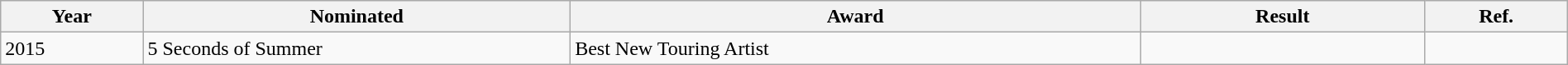<table class="wikitable" style="width:100%;">
<tr>
<th width=5%>Year</th>
<th style="width:15%;">Nominated</th>
<th style="width:20%;">Award</th>
<th style="width:10%;">Result</th>
<th style="width:5%;">Ref.</th>
</tr>
<tr>
<td>2015</td>
<td>5 Seconds of Summer</td>
<td>Best New Touring Artist</td>
<td></td>
<td></td>
</tr>
</table>
